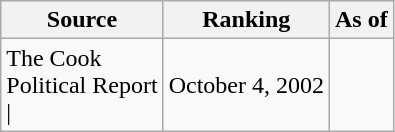<table class="wikitable" style="text-align:center">
<tr>
<th>Source</th>
<th>Ranking</th>
<th>As of</th>
</tr>
<tr>
<td align=left>The Cook<br>Political Report<br>| </td>
<td>October 4, 2002</td>
</tr>
</table>
